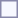<table style="border:1px solid #8888aa; background:#f7f8ff; padding:5px; font-size:95%; margin:0 12px 12px 0;">
</table>
